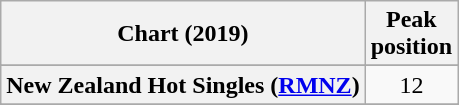<table class="wikitable sortable plainrowheaders" style="text-align:center">
<tr>
<th scope="col">Chart (2019)</th>
<th scope="col">Peak<br>position</th>
</tr>
<tr>
</tr>
<tr>
</tr>
<tr>
<th scope="row">New Zealand Hot Singles (<a href='#'>RMNZ</a>)</th>
<td>12</td>
</tr>
<tr>
</tr>
<tr>
</tr>
<tr>
</tr>
</table>
